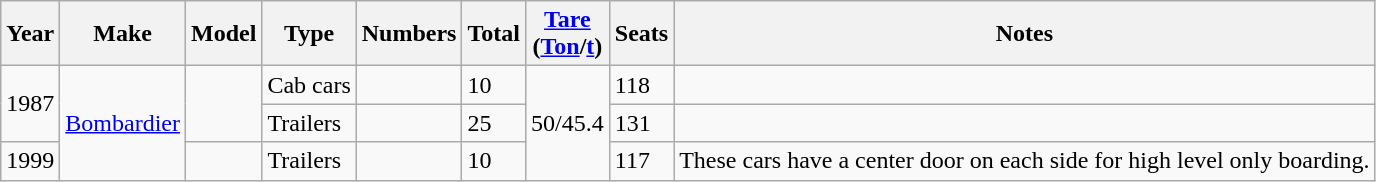<table class="wikitable">
<tr>
<th>Year</th>
<th>Make</th>
<th>Model</th>
<th>Type</th>
<th>Numbers</th>
<th>Total</th>
<th><a href='#'>Tare</a><br>(<a href='#'>Ton</a>/<a href='#'>t</a>)</th>
<th>Seats</th>
<th>Notes</th>
</tr>
<tr>
<td rowspan="2">1987</td>
<td rowspan="3"><a href='#'>Bombardier</a></td>
<td rowspan="2"></td>
<td>Cab cars</td>
<td></td>
<td>10</td>
<td rowspan="3">50/45.4</td>
<td>118</td>
<td></td>
</tr>
<tr>
<td>Trailers</td>
<td></td>
<td>25</td>
<td>131</td>
<td></td>
</tr>
<tr>
<td>1999</td>
<td></td>
<td>Trailers</td>
<td></td>
<td>10</td>
<td>117</td>
<td>These cars have a center door on each side for high level only boarding.</td>
</tr>
</table>
